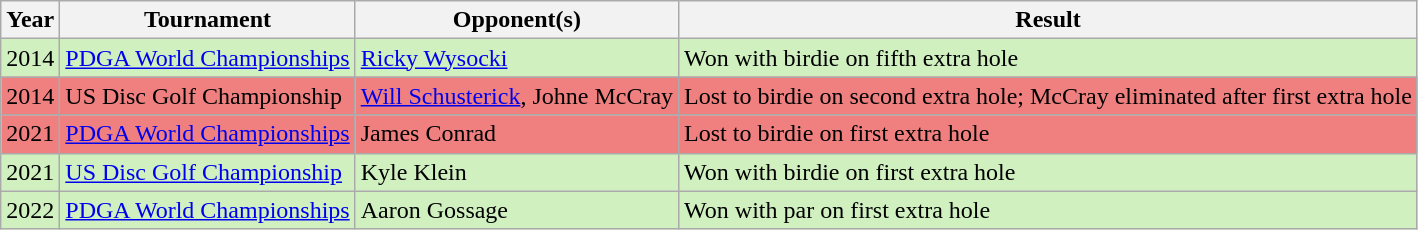<table class="wikitable">
<tr>
<th>Year</th>
<th>Tournament</th>
<th>Opponent(s)</th>
<th>Result</th>
</tr>
<tr style="background:#d0f0c0;">
<td>2014</td>
<td><a href='#'>PDGA World Championships</a></td>
<td><a href='#'>Ricky Wysocki</a></td>
<td>Won with birdie on fifth extra hole </td>
</tr>
<tr style="background:#f08080;">
<td>2014</td>
<td>US Disc Golf Championship</td>
<td><a href='#'>Will Schusterick</a>, Johne McCray</td>
<td>Lost to birdie on second extra hole; McCray eliminated after first extra hole </td>
</tr>
<tr style="background:#f08080;">
<td>2021</td>
<td><a href='#'>PDGA World Championships</a></td>
<td>James Conrad</td>
<td>Lost to birdie on first extra hole</td>
</tr>
<tr style="background:#d0f0c0;">
<td>2021</td>
<td><a href='#'>US Disc Golf Championship</a></td>
<td>Kyle Klein</td>
<td>Won with birdie on first extra hole</td>
</tr>
<tr style="background:#d0f0c0;">
<td>2022</td>
<td><a href='#'>PDGA World Championships</a></td>
<td>Aaron Gossage</td>
<td>Won with par on first extra hole</td>
</tr>
</table>
